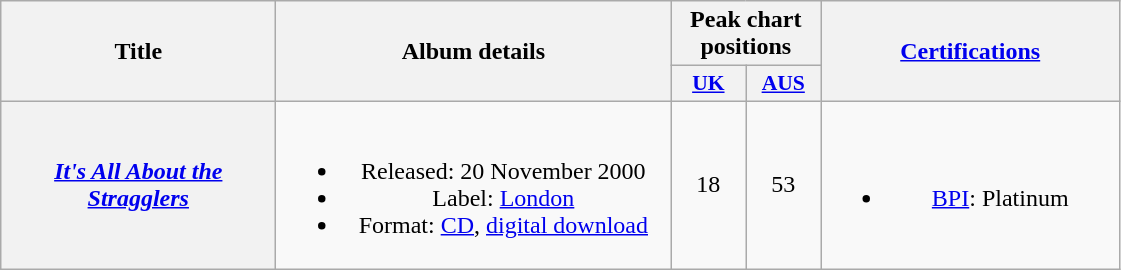<table class="wikitable plainrowheaders" style="text-align:center;">
<tr>
<th scope="col" rowspan="2" style="width:11em;">Title</th>
<th scope="col" rowspan="2" style="width:16em;">Album details</th>
<th scope="col" colspan="2">Peak chart positions</th>
<th scope="col" rowspan="2" style="width:12em;"><a href='#'>Certifications</a></th>
</tr>
<tr>
<th style="width:3em;font-size:90%;"><a href='#'>UK</a><br></th>
<th style="width:3em;font-size:90%;"><a href='#'>AUS</a><br></th>
</tr>
<tr>
<th scope="row"><em><a href='#'>It's All About the Stragglers</a></em></th>
<td><br><ul><li>Released: 20 November 2000</li><li>Label: <a href='#'>London</a></li><li>Format: <a href='#'>CD</a>, <a href='#'>digital download</a></li></ul></td>
<td>18</td>
<td>53</td>
<td><br><ul><li><a href='#'>BPI</a>: Platinum</li></ul></td>
</tr>
</table>
